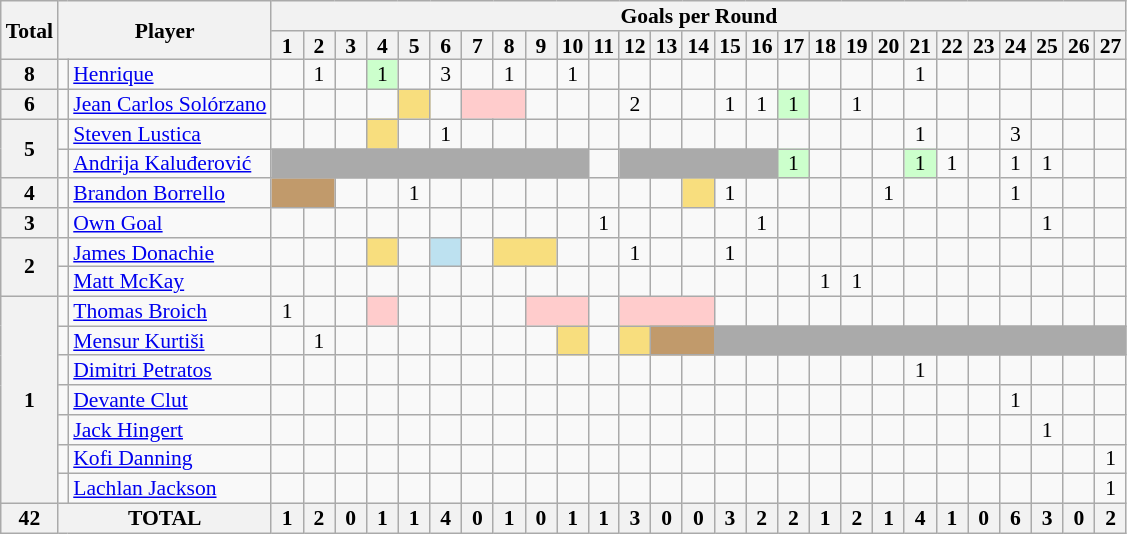<table class="wikitable" style="text-align:center; line-height: 90%; font-size:90%;">
<tr>
<th rowspan=2>Total</th>
<th rowspan=2 colspan=2>Player</th>
<th colspan="27">Goals per Round</th>
</tr>
<tr>
<th> 1 </th>
<th> 2 </th>
<th> 3 </th>
<th> 4 </th>
<th> 5 </th>
<th> 6 </th>
<th> 7 </th>
<th> 8 </th>
<th> 9 </th>
<th>10</th>
<th>11</th>
<th>12</th>
<th>13</th>
<th>14</th>
<th>15</th>
<th>16</th>
<th>17</th>
<th>18</th>
<th>19</th>
<th>20</th>
<th>21</th>
<th>22</th>
<th>23</th>
<th>24</th>
<th>25</th>
<th>26</th>
<th>27</th>
</tr>
<tr>
<th rowspan=1>8</th>
<td></td>
<td style="text-align:left;"><a href='#'>Henrique</a></td>
<td></td>
<td>1</td>
<td></td>
<td style="background:#CCFFCC;">1</td>
<td></td>
<td>3</td>
<td></td>
<td>1</td>
<td></td>
<td>1</td>
<td></td>
<td></td>
<td></td>
<td></td>
<td></td>
<td></td>
<td></td>
<td></td>
<td></td>
<td></td>
<td>1</td>
<td></td>
<td></td>
<td></td>
<td></td>
<td></td>
<td></td>
</tr>
<tr>
<th rowspan=1>6</th>
<td></td>
<td style="text-align:left;"><a href='#'>Jean Carlos Solórzano</a></td>
<td></td>
<td></td>
<td></td>
<td></td>
<td style="background:#F8DE7E;"></td>
<td></td>
<td colspan=2 style="background:#FFCCCC;"></td>
<td></td>
<td></td>
<td></td>
<td>2</td>
<td></td>
<td></td>
<td>1</td>
<td>1</td>
<td style="background:#CCFFCC;">1</td>
<td></td>
<td>1</td>
<td></td>
<td></td>
<td></td>
<td></td>
<td></td>
<td></td>
<td></td>
<td></td>
</tr>
<tr>
<th rowspan=2>5</th>
<td></td>
<td style="text-align:left;"><a href='#'>Steven Lustica</a></td>
<td></td>
<td></td>
<td></td>
<td style="background:#F8DE7E;"></td>
<td></td>
<td>1</td>
<td></td>
<td></td>
<td></td>
<td></td>
<td></td>
<td></td>
<td></td>
<td></td>
<td></td>
<td></td>
<td></td>
<td></td>
<td></td>
<td></td>
<td>1</td>
<td></td>
<td></td>
<td>3</td>
<td></td>
<td></td>
<td></td>
</tr>
<tr>
<td></td>
<td style="text-align:left;"><a href='#'>Andrija Kaluđerović</a></td>
<td colspan=10 style="background:#AAAAAA;"></td>
<td></td>
<td colspan=5 style="background:#AAAAAA;"></td>
<td style="background:#CCFFCC;">1</td>
<td></td>
<td></td>
<td></td>
<td style="background:#CCFFCC;">1</td>
<td>1</td>
<td></td>
<td>1</td>
<td>1</td>
<td></td>
<td></td>
</tr>
<tr>
<th rowspan=1>4</th>
<td></td>
<td style="text-align:left;"><a href='#'>Brandon Borrello</a></td>
<td colspan=2 style="background:#C19A6B;"></td>
<td></td>
<td></td>
<td>1</td>
<td></td>
<td></td>
<td></td>
<td></td>
<td></td>
<td></td>
<td></td>
<td></td>
<td style="background:#F8DE7E;"></td>
<td>1</td>
<td></td>
<td></td>
<td></td>
<td></td>
<td>1</td>
<td></td>
<td></td>
<td></td>
<td>1</td>
<td></td>
<td></td>
<td></td>
</tr>
<tr>
<th rowspan=1>3</th>
<td></td>
<td style="text-align:left;"><a href='#'>Own Goal</a></td>
<td></td>
<td></td>
<td></td>
<td></td>
<td></td>
<td></td>
<td></td>
<td></td>
<td></td>
<td></td>
<td>1</td>
<td></td>
<td></td>
<td></td>
<td></td>
<td>1</td>
<td></td>
<td></td>
<td></td>
<td></td>
<td></td>
<td></td>
<td></td>
<td></td>
<td>1</td>
<td></td>
<td></td>
</tr>
<tr>
<th rowspan=2>2</th>
<td></td>
<td style="text-align:left;"><a href='#'>James Donachie</a></td>
<td></td>
<td></td>
<td></td>
<td style="background:#F8DE7E;"></td>
<td></td>
<td style="background:#BDE1F0;"></td>
<td></td>
<td colspan=2 style="background:#F8DE7E;"></td>
<td></td>
<td></td>
<td>1</td>
<td></td>
<td></td>
<td>1</td>
<td></td>
<td></td>
<td></td>
<td></td>
<td></td>
<td></td>
<td></td>
<td></td>
<td></td>
<td></td>
<td></td>
<td></td>
</tr>
<tr>
<td></td>
<td style="text-align:left;"><a href='#'>Matt McKay</a></td>
<td></td>
<td></td>
<td></td>
<td></td>
<td></td>
<td></td>
<td></td>
<td></td>
<td></td>
<td></td>
<td></td>
<td></td>
<td></td>
<td></td>
<td></td>
<td></td>
<td></td>
<td>1</td>
<td>1</td>
<td></td>
<td></td>
<td></td>
<td></td>
<td></td>
<td></td>
<td></td>
<td></td>
</tr>
<tr>
<th rowspan=7>1</th>
<td></td>
<td style="text-align:left;"><a href='#'>Thomas Broich</a></td>
<td>1</td>
<td></td>
<td></td>
<td style="background:#FFCCCC;"></td>
<td></td>
<td></td>
<td></td>
<td></td>
<td colspan=2 style="background:#FFCCCC;"></td>
<td></td>
<td colspan=3 style="background:#FFCCCC;"></td>
<td></td>
<td></td>
<td></td>
<td></td>
<td></td>
<td></td>
<td></td>
<td></td>
<td></td>
<td></td>
<td></td>
<td></td>
<td></td>
</tr>
<tr>
<td></td>
<td style="text-align:left;"><a href='#'>Mensur Kurtiši</a></td>
<td></td>
<td>1</td>
<td></td>
<td></td>
<td></td>
<td></td>
<td></td>
<td></td>
<td></td>
<td style="background:#F8DE7E;"></td>
<td></td>
<td style="background:#F8DE7E;"></td>
<td colspan=2 style="background:#C19A6B;"></td>
<td colspan=13 style="background:#AAAAAA;"></td>
</tr>
<tr>
<td></td>
<td style="text-align:left;"><a href='#'>Dimitri Petratos</a></td>
<td></td>
<td></td>
<td></td>
<td></td>
<td></td>
<td></td>
<td></td>
<td></td>
<td></td>
<td></td>
<td></td>
<td></td>
<td></td>
<td></td>
<td></td>
<td></td>
<td></td>
<td></td>
<td></td>
<td></td>
<td>1</td>
<td></td>
<td></td>
<td></td>
<td></td>
<td></td>
<td></td>
</tr>
<tr>
<td></td>
<td style="text-align:left;"><a href='#'>Devante Clut</a></td>
<td></td>
<td></td>
<td></td>
<td></td>
<td></td>
<td></td>
<td></td>
<td></td>
<td></td>
<td></td>
<td></td>
<td></td>
<td></td>
<td></td>
<td></td>
<td></td>
<td></td>
<td></td>
<td></td>
<td></td>
<td></td>
<td></td>
<td></td>
<td>1</td>
<td></td>
<td></td>
<td></td>
</tr>
<tr>
<td></td>
<td style="text-align:left;"><a href='#'>Jack Hingert</a></td>
<td></td>
<td></td>
<td></td>
<td></td>
<td></td>
<td></td>
<td></td>
<td></td>
<td></td>
<td></td>
<td></td>
<td></td>
<td></td>
<td></td>
<td></td>
<td></td>
<td></td>
<td></td>
<td></td>
<td></td>
<td></td>
<td></td>
<td></td>
<td></td>
<td>1</td>
<td></td>
<td></td>
</tr>
<tr>
<td></td>
<td style="text-align:left;"><a href='#'>Kofi Danning</a></td>
<td></td>
<td></td>
<td></td>
<td></td>
<td></td>
<td></td>
<td></td>
<td></td>
<td></td>
<td></td>
<td></td>
<td></td>
<td></td>
<td></td>
<td></td>
<td></td>
<td></td>
<td></td>
<td></td>
<td></td>
<td></td>
<td></td>
<td></td>
<td></td>
<td></td>
<td></td>
<td>1</td>
</tr>
<tr>
<td></td>
<td style="text-align:left;"><a href='#'>Lachlan Jackson</a></td>
<td></td>
<td></td>
<td></td>
<td></td>
<td></td>
<td></td>
<td></td>
<td></td>
<td></td>
<td></td>
<td></td>
<td></td>
<td></td>
<td></td>
<td></td>
<td></td>
<td></td>
<td></td>
<td></td>
<td></td>
<td></td>
<td></td>
<td></td>
<td></td>
<td></td>
<td></td>
<td>1</td>
</tr>
<tr>
<th rowspan=1>42</th>
<th colspan=2>TOTAL</th>
<th style="text-align:center;">1</th>
<th>2</th>
<th>0</th>
<th>1</th>
<th>1</th>
<th>4</th>
<th>0</th>
<th>1</th>
<th>0</th>
<th>1</th>
<th>1</th>
<th>3</th>
<th>0</th>
<th>0</th>
<th>3</th>
<th>2</th>
<th>2</th>
<th>1</th>
<th>2</th>
<th>1</th>
<th>4</th>
<th>1</th>
<th>0</th>
<th>6</th>
<th>3</th>
<th>0</th>
<th>2</th>
</tr>
</table>
